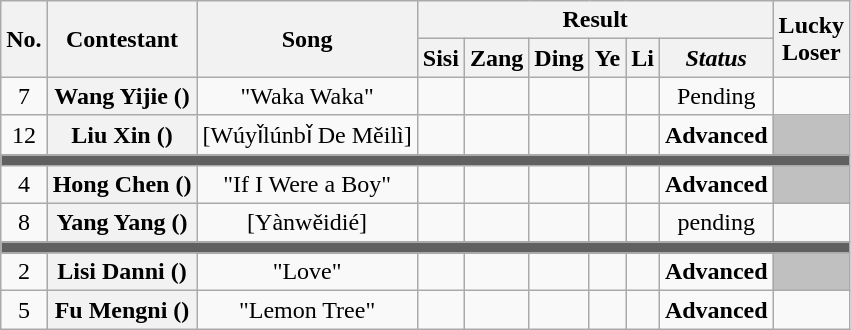<table class="wikitable plainrowheaders" style="text-align:center;">
<tr>
<th scope="col" rowspan="2">No.</th>
<th scope="col" rowspan="2">Contestant</th>
<th scope="col" rowspan="2">Song</th>
<th scope="col" colspan="6">Result</th>
<th scope="col" rowspan="2">Lucky<br>Loser</th>
</tr>
<tr>
<th scope="col">Sisi</th>
<th scope="col">Zang</th>
<th scope="col">Ding</th>
<th scope="col">Ye</th>
<th scope="col">Li</th>
<th scope="col"><em>Status</em></th>
</tr>
<tr>
<td>7</td>
<th scope="row">Wang Yijie ()</th>
<td>"Waka Waka"</td>
<td></td>
<td></td>
<td></td>
<td></td>
<td></td>
<td>Pending</td>
<td></td>
</tr>
<tr>
<td>12</td>
<th scope="row">Liu Xin ()</th>
<td> [Wúyǐlúnbǐ De Měilì]</td>
<td></td>
<td></td>
<td></td>
<td></td>
<td></td>
<td><strong>Advanced</strong></td>
<td style = "background:#C0C0C0;"></td>
</tr>
<tr style = "background:#606060; height: 2pt">
<td colspan = "10"></td>
</tr>
<tr>
<td>4</td>
<th scope="row">Hong Chen ()</th>
<td>"If I Were a Boy"</td>
<td></td>
<td></td>
<td></td>
<td></td>
<td></td>
<td><strong>Advanced</strong></td>
<td style = "background:#C0C0C0;"></td>
</tr>
<tr>
<td>8</td>
<th scope="row">Yang Yang ()</th>
<td> [Yànwěidié]</td>
<td></td>
<td></td>
<td></td>
<td></td>
<td></td>
<td>pending</td>
<td></td>
</tr>
<tr style = "background:#606060; height: 2pt">
<td colspan = "10"></td>
</tr>
<tr>
<td>2</td>
<th scope="row">Lisi Danni ()</th>
<td>"Love"</td>
<td></td>
<td></td>
<td></td>
<td></td>
<td></td>
<td><strong>Advanced</strong></td>
<td style = "background:#C0C0C0;"></td>
</tr>
<tr>
<td>5</td>
<th scope="row">Fu Mengni ()</th>
<td>"Lemon Tree"</td>
<td></td>
<td></td>
<td></td>
<td></td>
<td></td>
<td><strong>Advanced</strong></td>
<td></td>
</tr>
</table>
